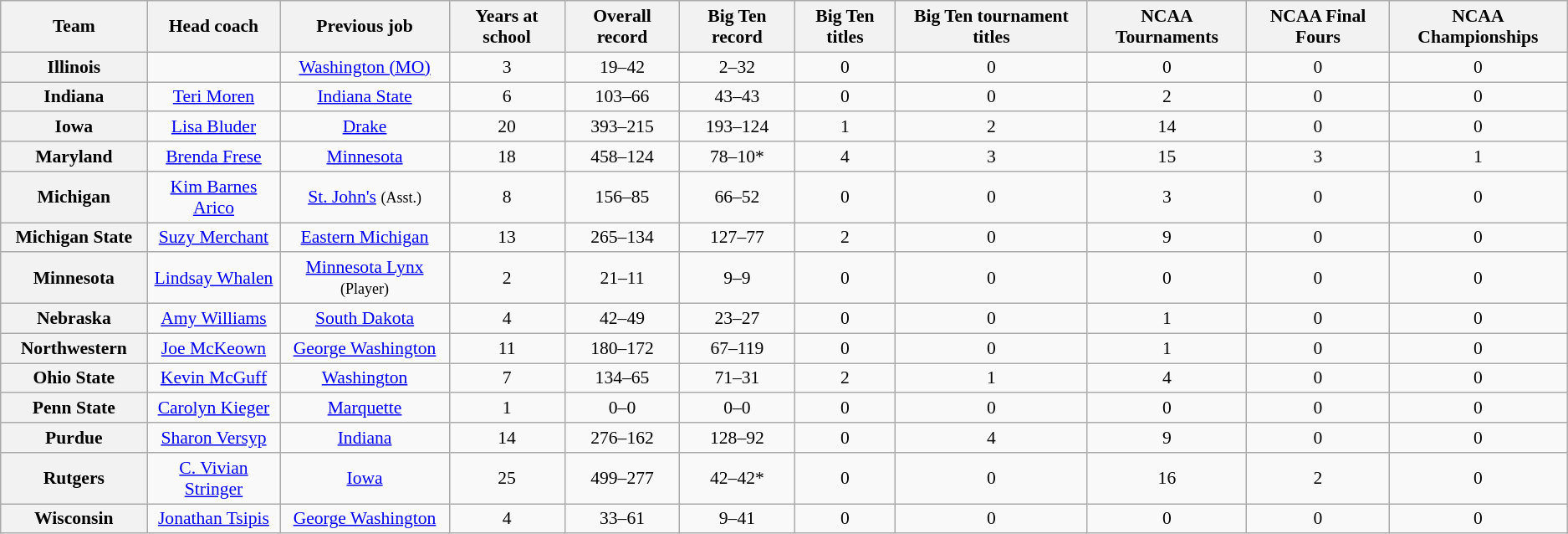<table class="wikitable sortable" style="text-align: center;font-size:90%;">
<tr>
<th width="110">Team</th>
<th>Head coach</th>
<th>Previous job</th>
<th>Years at school</th>
<th>Overall record</th>
<th>Big Ten record</th>
<th>Big Ten titles</th>
<th>Big Ten tournament titles</th>
<th>NCAA Tournaments</th>
<th>NCAA Final Fours</th>
<th>NCAA Championships</th>
</tr>
<tr>
<th style=>Illinois</th>
<td></td>
<td><a href='#'>Washington (MO)</a></td>
<td>3</td>
<td>19–42</td>
<td>2–32</td>
<td>0</td>
<td>0</td>
<td>0</td>
<td>0</td>
<td>0</td>
</tr>
<tr>
<th style=>Indiana</th>
<td><a href='#'>Teri Moren</a></td>
<td><a href='#'>Indiana State</a></td>
<td>6</td>
<td>103–66</td>
<td>43–43</td>
<td>0</td>
<td>0</td>
<td>2</td>
<td>0</td>
<td>0</td>
</tr>
<tr>
<th style=>Iowa</th>
<td><a href='#'>Lisa Bluder</a></td>
<td><a href='#'>Drake</a></td>
<td>20</td>
<td>393–215</td>
<td>193–124</td>
<td>1</td>
<td>2</td>
<td>14</td>
<td>0</td>
<td>0</td>
</tr>
<tr>
<th style=>Maryland</th>
<td><a href='#'>Brenda Frese</a></td>
<td><a href='#'>Minnesota</a></td>
<td>18</td>
<td>458–124</td>
<td>78–10*</td>
<td>4</td>
<td>3</td>
<td>15</td>
<td>3</td>
<td>1</td>
</tr>
<tr>
<th style=>Michigan</th>
<td><a href='#'>Kim Barnes Arico</a></td>
<td><a href='#'>St. John's</a> <small>(Asst.)</small></td>
<td>8</td>
<td>156–85</td>
<td>66–52</td>
<td>0</td>
<td>0</td>
<td>3</td>
<td>0</td>
<td>0</td>
</tr>
<tr>
<th style=>Michigan State</th>
<td><a href='#'>Suzy Merchant</a></td>
<td><a href='#'>Eastern Michigan</a></td>
<td>13</td>
<td>265–134</td>
<td>127–77</td>
<td>2</td>
<td>0</td>
<td>9</td>
<td>0</td>
<td>0</td>
</tr>
<tr>
<th style=>Minnesota</th>
<td><a href='#'>Lindsay Whalen</a></td>
<td><a href='#'>Minnesota Lynx</a> <small>(Player)</small></td>
<td>2</td>
<td>21–11</td>
<td>9–9</td>
<td>0</td>
<td>0</td>
<td>0</td>
<td>0</td>
<td>0</td>
</tr>
<tr>
<th style=>Nebraska</th>
<td><a href='#'>Amy Williams</a></td>
<td><a href='#'>South Dakota</a></td>
<td>4</td>
<td>42–49</td>
<td>23–27</td>
<td>0</td>
<td>0</td>
<td>1</td>
<td>0</td>
<td>0</td>
</tr>
<tr>
<th style=>Northwestern</th>
<td><a href='#'>Joe McKeown</a></td>
<td><a href='#'>George Washington</a></td>
<td>11</td>
<td>180–172</td>
<td>67–119</td>
<td>0</td>
<td>0</td>
<td>1</td>
<td>0</td>
<td>0</td>
</tr>
<tr>
<th style=>Ohio State</th>
<td><a href='#'>Kevin McGuff</a></td>
<td><a href='#'>Washington</a></td>
<td>7</td>
<td>134–65</td>
<td>71–31</td>
<td>2</td>
<td>1</td>
<td>4</td>
<td>0</td>
<td>0</td>
</tr>
<tr>
<th style=>Penn State</th>
<td><a href='#'>Carolyn Kieger</a></td>
<td><a href='#'>Marquette</a></td>
<td>1</td>
<td>0–0</td>
<td>0–0</td>
<td>0</td>
<td>0</td>
<td>0</td>
<td>0</td>
<td>0</td>
</tr>
<tr>
<th style=>Purdue</th>
<td><a href='#'>Sharon Versyp</a></td>
<td><a href='#'>Indiana</a></td>
<td>14</td>
<td>276–162</td>
<td>128–92</td>
<td>0</td>
<td>4</td>
<td>9</td>
<td>0</td>
<td>0</td>
</tr>
<tr>
<th style=>Rutgers</th>
<td><a href='#'>C. Vivian Stringer</a></td>
<td><a href='#'>Iowa</a></td>
<td>25</td>
<td>499–277</td>
<td>42–42*</td>
<td>0</td>
<td>0</td>
<td>16</td>
<td>2</td>
<td>0</td>
</tr>
<tr>
<th style=>Wisconsin</th>
<td><a href='#'>Jonathan Tsipis</a></td>
<td><a href='#'>George Washington</a></td>
<td>4</td>
<td>33–61</td>
<td>9–41</td>
<td>0</td>
<td>0</td>
<td>0</td>
<td>0</td>
<td>0</td>
</tr>
</table>
